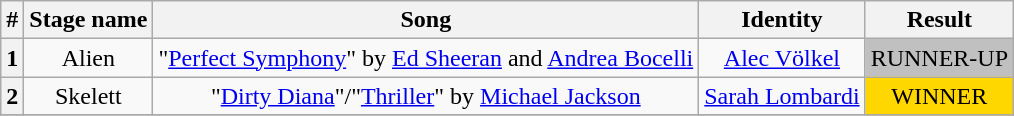<table class="wikitable plainrowheaders" style="text-align: center;">
<tr>
<th>#</th>
<th>Stage name</th>
<th>Song</th>
<th>Identity</th>
<th>Result</th>
</tr>
<tr>
<th>1</th>
<td>Alien</td>
<td>"<a href='#'>Perfect Symphony</a>" by <a href='#'>Ed Sheeran</a> and <a href='#'>Andrea Bocelli</a></td>
<td><a href='#'>Alec Völkel</a></td>
<td bgcolor="silver">RUNNER-UP</td>
</tr>
<tr>
<th>2</th>
<td>Skelett</td>
<td>"<a href='#'>Dirty Diana</a>"/"<a href='#'>Thriller</a>" by <a href='#'>Michael Jackson</a></td>
<td><a href='#'>Sarah Lombardi</a></td>
<td bgcolor="gold">WINNER</td>
</tr>
<tr>
</tr>
</table>
